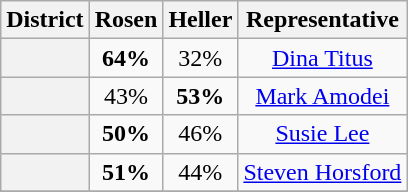<table class=wikitable>
<tr>
<th>District</th>
<th>Rosen</th>
<th>Heller</th>
<th>Representative</th>
</tr>
<tr align=center>
<th></th>
<td><strong>64%</strong></td>
<td>32%</td>
<td><a href='#'>Dina Titus</a></td>
</tr>
<tr align=center>
<th></th>
<td>43%</td>
<td><strong>53%</strong></td>
<td><a href='#'>Mark Amodei</a></td>
</tr>
<tr align=center>
<th></th>
<td><strong>50%</strong></td>
<td>46%</td>
<td><a href='#'>Susie Lee</a></td>
</tr>
<tr align=center>
<th></th>
<td><strong>51%</strong></td>
<td>44%</td>
<td><a href='#'>Steven Horsford</a></td>
</tr>
<tr align=center>
</tr>
</table>
